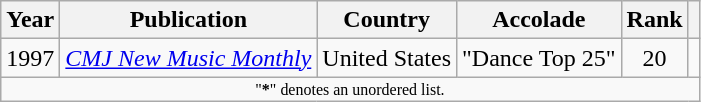<table class="wikitable sortable" style="margin:0em 1em 1em 0pt">
<tr>
<th>Year</th>
<th>Publication</th>
<th>Country</th>
<th>Accolade</th>
<th>Rank</th>
<th class=unsortable></th>
</tr>
<tr>
<td align=center>1997</td>
<td><em><a href='#'>CMJ New Music Monthly</a></em></td>
<td>United States</td>
<td>"Dance Top 25"</td>
<td align=center>20</td>
<td></td>
</tr>
<tr class="sortbottom">
<td colspan=6 style=font-size:8pt; align=center>"<strong>*</strong>" denotes an unordered list.</td>
</tr>
</table>
